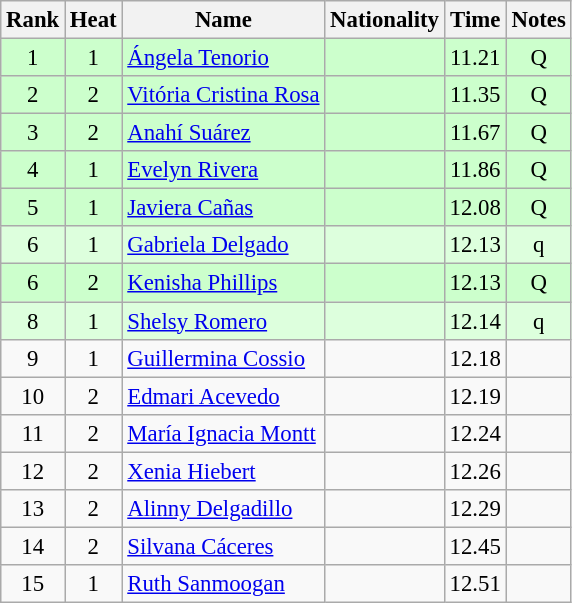<table class="wikitable sortable" style="text-align:center;font-size:95%">
<tr>
<th>Rank</th>
<th>Heat</th>
<th>Name</th>
<th>Nationality</th>
<th>Time</th>
<th>Notes</th>
</tr>
<tr bgcolor=ccffcc>
<td>1</td>
<td>1</td>
<td align=left><a href='#'>Ángela Tenorio</a></td>
<td align=left></td>
<td>11.21</td>
<td>Q</td>
</tr>
<tr bgcolor=ccffcc>
<td>2</td>
<td>2</td>
<td align=left><a href='#'>Vitória Cristina Rosa</a></td>
<td align=left></td>
<td>11.35</td>
<td>Q</td>
</tr>
<tr bgcolor=ccffcc>
<td>3</td>
<td>2</td>
<td align=left><a href='#'>Anahí Suárez</a></td>
<td align=left></td>
<td>11.67</td>
<td>Q</td>
</tr>
<tr bgcolor=ccffcc>
<td>4</td>
<td>1</td>
<td align=left><a href='#'>Evelyn Rivera</a></td>
<td align=left></td>
<td>11.86</td>
<td>Q</td>
</tr>
<tr bgcolor=ccffcc>
<td>5</td>
<td>1</td>
<td align=left><a href='#'>Javiera Cañas</a></td>
<td align=left></td>
<td>12.08</td>
<td>Q</td>
</tr>
<tr bgcolor=ddffdd>
<td>6</td>
<td>1</td>
<td align=left><a href='#'>Gabriela Delgado</a></td>
<td align=left></td>
<td>12.13</td>
<td>q</td>
</tr>
<tr bgcolor=ccffcc>
<td>6</td>
<td>2</td>
<td align=left><a href='#'>Kenisha Phillips</a></td>
<td align=left></td>
<td>12.13</td>
<td>Q</td>
</tr>
<tr bgcolor=ddffdd>
<td>8</td>
<td>1</td>
<td align=left><a href='#'>Shelsy Romero</a></td>
<td align=left></td>
<td>12.14</td>
<td>q</td>
</tr>
<tr>
<td>9</td>
<td>1</td>
<td align=left><a href='#'>Guillermina Cossio</a></td>
<td align=left></td>
<td>12.18</td>
<td></td>
</tr>
<tr>
<td>10</td>
<td>2</td>
<td align=left><a href='#'>Edmari Acevedo</a></td>
<td align=left></td>
<td>12.19</td>
<td></td>
</tr>
<tr>
<td>11</td>
<td>2</td>
<td align=left><a href='#'>María Ignacia Montt</a></td>
<td align=left></td>
<td>12.24</td>
<td></td>
</tr>
<tr>
<td>12</td>
<td>2</td>
<td align=left><a href='#'>Xenia Hiebert</a></td>
<td align=left></td>
<td>12.26</td>
<td></td>
</tr>
<tr>
<td>13</td>
<td>2</td>
<td align=left><a href='#'>Alinny Delgadillo</a></td>
<td align=left></td>
<td>12.29</td>
<td></td>
</tr>
<tr>
<td>14</td>
<td>2</td>
<td align=left><a href='#'>Silvana Cáceres</a></td>
<td align=left></td>
<td>12.45</td>
<td></td>
</tr>
<tr>
<td>15</td>
<td>1</td>
<td align=left><a href='#'>Ruth Sanmoogan</a></td>
<td align=left></td>
<td>12.51</td>
<td></td>
</tr>
</table>
